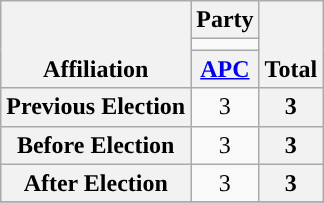<table class=wikitable style="text-align:center">
<tr style="vertical-align:bottom;">
<th rowspan=3>Affiliation</th>
<th colspan=1>Party</th>
<th rowspan=3>Total</th>
</tr>
<tr>
<td style="background-color:"></td>
</tr>
<tr>
<th><a href='#'>APC</a></th>
</tr>
<tr>
<th>Previous Election</th>
<td>3</td>
<th>3</th>
</tr>
<tr>
<th>Before Election</th>
<td>3</td>
<th>3</th>
</tr>
<tr>
<th>After Election</th>
<td>3</td>
<th>3</th>
</tr>
<tr>
</tr>
</table>
